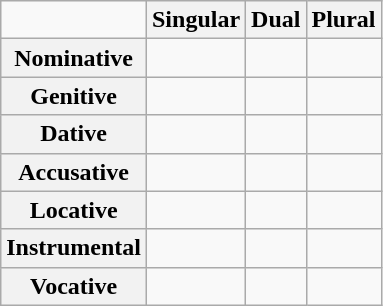<table class="wikitable">
<tr>
<td></td>
<th>Singular</th>
<th>Dual</th>
<th>Plural</th>
</tr>
<tr>
<th>Nominative</th>
<td></td>
<td></td>
<td></td>
</tr>
<tr>
<th>Genitive</th>
<td></td>
<td></td>
<td></td>
</tr>
<tr>
<th>Dative</th>
<td></td>
<td></td>
<td></td>
</tr>
<tr>
<th>Accusative</th>
<td></td>
<td></td>
<td></td>
</tr>
<tr>
<th>Locative</th>
<td></td>
<td></td>
<td></td>
</tr>
<tr>
<th>Instrumental</th>
<td></td>
<td></td>
<td></td>
</tr>
<tr>
<th>Vocative</th>
<td></td>
<td></td>
<td></td>
</tr>
</table>
